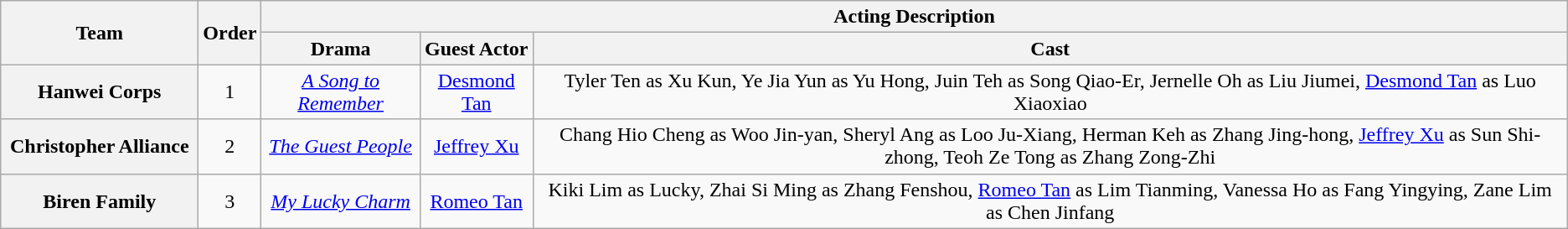<table class= "wikitable plainrowheaders" style="text-align: center;">
<tr>
<th style="width:150px;" rowspan=2>Team</th>
<th rowspan=2>Order</th>
<th colspan=3>Acting Description</th>
</tr>
<tr>
<th>Drama</th>
<th>Guest Actor</th>
<th>Cast</th>
</tr>
<tr>
<th>Hanwei Corps</th>
<td>1</td>
<td><em><a href='#'>A Song to Remember</a></em></td>
<td><a href='#'>Desmond Tan</a></td>
<td>Tyler Ten as Xu Kun, Ye Jia Yun as Yu Hong, Juin Teh as Song Qiao-Er, Jernelle Oh as Liu Jiumei, <a href='#'>Desmond Tan</a> as Luo Xiaoxiao</td>
</tr>
<tr>
<th>Christopher Alliance</th>
<td>2</td>
<td><em><a href='#'>The Guest People</a></em></td>
<td><a href='#'>Jeffrey Xu</a></td>
<td>Chang Hio Cheng as Woo Jin-yan, Sheryl Ang as Loo Ju-Xiang, Herman Keh as Zhang Jing-hong, <a href='#'>Jeffrey Xu</a> as Sun Shi-zhong, Teoh Ze Tong as Zhang Zong-Zhi</td>
</tr>
<tr>
<th>Biren Family</th>
<td>3</td>
<td><em><a href='#'>My Lucky Charm</a></em></td>
<td><a href='#'>Romeo Tan</a></td>
<td>Kiki Lim as Lucky, Zhai Si Ming as Zhang Fenshou, <a href='#'>Romeo Tan</a> as Lim Tianming, Vanessa Ho as Fang Yingying, Zane Lim as Chen Jinfang</td>
</tr>
</table>
